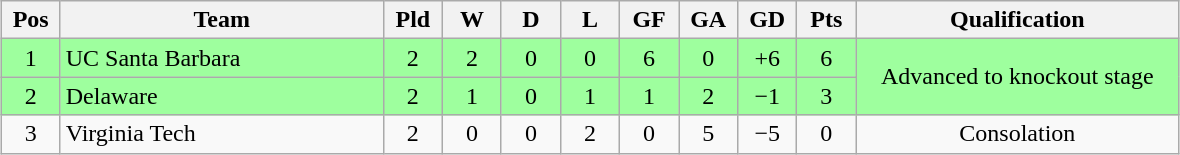<table class="wikitable" style="text-align:center; margin: 1em auto">
<tr>
<th style="width:2em">Pos</th>
<th style="width:13em">Team</th>
<th style="width:2em">Pld</th>
<th style="width:2em">W</th>
<th style="width:2em">D</th>
<th style="width:2em">L</th>
<th style="width:2em">GF</th>
<th style="width:2em">GA</th>
<th style="width:2em">GD</th>
<th style="width:2em">Pts</th>
<th style="width:13em">Qualification</th>
</tr>
<tr bgcolor="#9eff9e">
<td>1</td>
<td style="text-align:left">UC Santa Barbara</td>
<td>2</td>
<td>2</td>
<td>0</td>
<td>0</td>
<td>6</td>
<td>0</td>
<td>+6</td>
<td>6</td>
<td rowspan="2">Advanced to knockout stage</td>
</tr>
<tr bgcolor="#9eff9e">
<td>2</td>
<td style="text-align:left">Delaware</td>
<td>2</td>
<td>1</td>
<td>0</td>
<td>1</td>
<td>1</td>
<td>2</td>
<td>−1</td>
<td>3</td>
</tr>
<tr>
<td>3</td>
<td style="text-align:left">Virginia Tech</td>
<td>2</td>
<td>0</td>
<td>0</td>
<td>2</td>
<td>0</td>
<td>5</td>
<td>−5</td>
<td>0</td>
<td>Consolation</td>
</tr>
</table>
